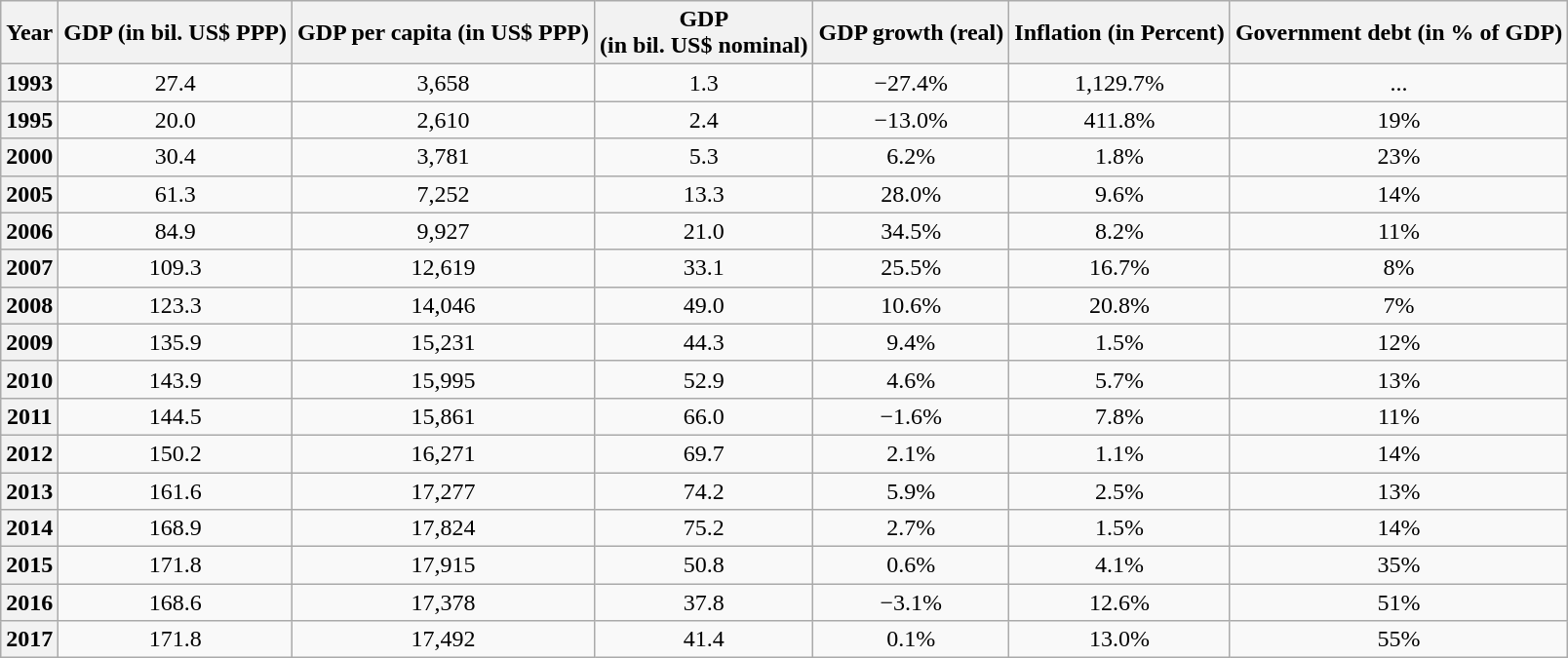<table class="wikitable" style="text-align: center;">
<tr>
<th>Year</th>
<th>GDP (in bil. US$ PPP)</th>
<th>GDP per capita (in US$ PPP)</th>
<th>GDP<br>(in bil. US$ nominal)</th>
<th>GDP growth (real)</th>
<th>Inflation (in Percent)</th>
<th>Government debt (in % of GDP)</th>
</tr>
<tr>
<th>1993</th>
<td>27.4</td>
<td>3,658</td>
<td>1.3</td>
<td>−27.4%</td>
<td>1,129.7%</td>
<td>...</td>
</tr>
<tr>
<th>1995</th>
<td>20.0</td>
<td>2,610</td>
<td>2.4</td>
<td>−13.0%</td>
<td>411.8%</td>
<td>19%</td>
</tr>
<tr>
<th>2000</th>
<td>30.4</td>
<td>3,781</td>
<td>5.3</td>
<td>6.2%</td>
<td>1.8%</td>
<td>23%</td>
</tr>
<tr>
<th>2005</th>
<td>61.3</td>
<td>7,252</td>
<td>13.3</td>
<td>28.0%</td>
<td>9.6%</td>
<td>14%</td>
</tr>
<tr>
<th>2006</th>
<td>84.9</td>
<td>9,927</td>
<td>21.0</td>
<td>34.5%</td>
<td>8.2%</td>
<td>11%</td>
</tr>
<tr>
<th>2007</th>
<td>109.3</td>
<td>12,619</td>
<td>33.1</td>
<td>25.5%</td>
<td>16.7%</td>
<td>8%</td>
</tr>
<tr>
<th>2008</th>
<td>123.3</td>
<td>14,046</td>
<td>49.0</td>
<td>10.6%</td>
<td>20.8%</td>
<td>7%</td>
</tr>
<tr>
<th>2009</th>
<td>135.9</td>
<td>15,231</td>
<td>44.3</td>
<td>9.4%</td>
<td>1.5%</td>
<td>12%</td>
</tr>
<tr>
<th>2010</th>
<td>143.9</td>
<td>15,995</td>
<td>52.9</td>
<td>4.6%</td>
<td>5.7%</td>
<td>13%</td>
</tr>
<tr>
<th>2011</th>
<td>144.5</td>
<td>15,861</td>
<td>66.0</td>
<td>−1.6%</td>
<td>7.8%</td>
<td>11%</td>
</tr>
<tr>
<th>2012</th>
<td>150.2</td>
<td>16,271</td>
<td>69.7</td>
<td>2.1%</td>
<td>1.1%</td>
<td>14%</td>
</tr>
<tr>
<th>2013</th>
<td>161.6</td>
<td>17,277</td>
<td>74.2</td>
<td>5.9%</td>
<td>2.5%</td>
<td>13%</td>
</tr>
<tr>
<th>2014</th>
<td>168.9</td>
<td>17,824</td>
<td>75.2</td>
<td>2.7%</td>
<td>1.5%</td>
<td>14%</td>
</tr>
<tr>
<th>2015</th>
<td>171.8</td>
<td>17,915</td>
<td>50.8</td>
<td>0.6%</td>
<td>4.1%</td>
<td>35%</td>
</tr>
<tr>
<th>2016</th>
<td>168.6</td>
<td>17,378</td>
<td>37.8</td>
<td>−3.1%</td>
<td>12.6%</td>
<td>51%</td>
</tr>
<tr>
<th>2017</th>
<td>171.8</td>
<td>17,492</td>
<td>41.4</td>
<td>0.1%</td>
<td>13.0%</td>
<td>55%</td>
</tr>
</table>
